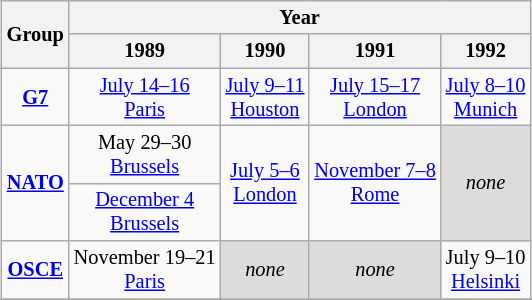<table class="wikitable" style="margin:1em auto; font-size:85%; text-align:center;">
<tr>
<th rowspan="2">Group</th>
<th colspan="4">Year</th>
</tr>
<tr>
<th>1989</th>
<th>1990</th>
<th>1991</th>
<th>1992</th>
</tr>
<tr>
<td><strong><a href='#'>G7</a></strong></td>
<td><a href='#'>July 14–16</a><br> <a href='#'>Paris</a></td>
<td><a href='#'>July 9–11</a><br> <a href='#'>Houston</a></td>
<td><a href='#'>July 15–17</a><br> <a href='#'>London</a></td>
<td><a href='#'>July 8–10</a><br> <a href='#'>Munich</a></td>
</tr>
<tr>
<td rowspan="2"><strong><a href='#'>NATO</a></strong></td>
<td>May 29–30<br> <a href='#'>Brussels</a></td>
<td rowspan="2"><a href='#'>July 5–6</a><br> <a href='#'>London</a></td>
<td rowspan="2"><a href='#'>November 7–8</a><br>  <a href='#'>Rome</a></td>
<td rowspan="2" style="background:#dcdcdc;"><em>none</em></td>
</tr>
<tr>
<td><a href='#'>December 4</a><br> <a href='#'>Brussels</a></td>
</tr>
<tr>
<td><strong><a href='#'>OSCE</a></strong></td>
<td>November 19–21<br> <a href='#'>Paris</a></td>
<td style="background:#dcdcdc;"><em>none</em></td>
<td style="background:#dcdcdc;"><em>none</em></td>
<td>July 9–10<br> <a href='#'>Helsinki</a></td>
</tr>
<tr>
</tr>
</table>
